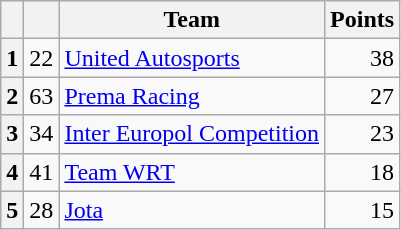<table class="wikitable" style"font-size:95%;">
<tr>
<th scope="col"></th>
<th scope="col"></th>
<th scope="col">Team</th>
<th scope="col">Points</th>
</tr>
<tr>
<th align="left">1</th>
<td align="center">22</td>
<td> <a href='#'>United Autosports</a></td>
<td align="right">38</td>
</tr>
<tr>
<th align="left">2</th>
<td align="center">63</td>
<td> <a href='#'>Prema Racing</a></td>
<td align="right">27</td>
</tr>
<tr>
<th align="left">3</th>
<td align="center">34</td>
<td> <a href='#'>Inter Europol Competition</a></td>
<td align="right">23</td>
</tr>
<tr>
<th align="left">4</th>
<td align="center">41</td>
<td> <a href='#'>Team WRT</a></td>
<td align="right">18</td>
</tr>
<tr>
<th align="left">5</th>
<td align="center">28</td>
<td> <a href='#'>Jota</a></td>
<td align="right">15</td>
</tr>
</table>
